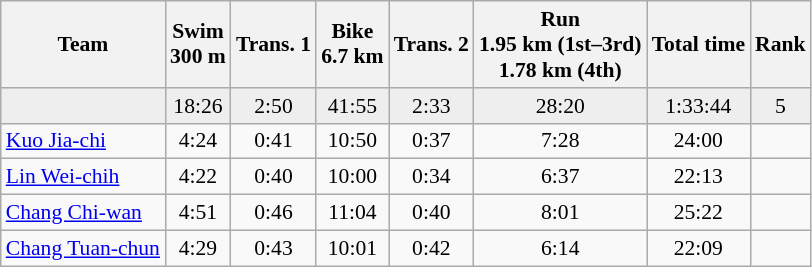<table class=wikitable style="font-size:90%; text-align:center">
<tr>
<th>Team</th>
<th>Swim<br>300 m</th>
<th>Trans. 1</th>
<th>Bike<br>6.7 km</th>
<th>Trans. 2</th>
<th>Run<br>1.95 km (1st–3rd)<br>1.78 km (4th)</th>
<th>Total time</th>
<th>Rank</th>
</tr>
<tr bgcolor="#eeeeee">
<td align="left"></td>
<td>18:26</td>
<td>2:50</td>
<td>41:55</td>
<td>2:33</td>
<td>28:20</td>
<td>1:33:44</td>
<td>5</td>
</tr>
<tr>
<td align="left"><a href='#'>Kuo Jia-chi</a></td>
<td>4:24</td>
<td>0:41</td>
<td>10:50</td>
<td>0:37</td>
<td>7:28</td>
<td>24:00</td>
<td></td>
</tr>
<tr>
<td align="left"><a href='#'>Lin Wei-chih</a></td>
<td>4:22</td>
<td>0:40</td>
<td>10:00</td>
<td>0:34</td>
<td>6:37</td>
<td>22:13</td>
<td></td>
</tr>
<tr>
<td align="left"><a href='#'>Chang Chi-wan</a></td>
<td>4:51</td>
<td>0:46</td>
<td>11:04</td>
<td>0:40</td>
<td>8:01</td>
<td>25:22</td>
<td></td>
</tr>
<tr>
<td align="left"><a href='#'>Chang Tuan-chun</a></td>
<td>4:29</td>
<td>0:43</td>
<td>10:01</td>
<td>0:42</td>
<td>6:14</td>
<td>22:09</td>
<td></td>
</tr>
</table>
